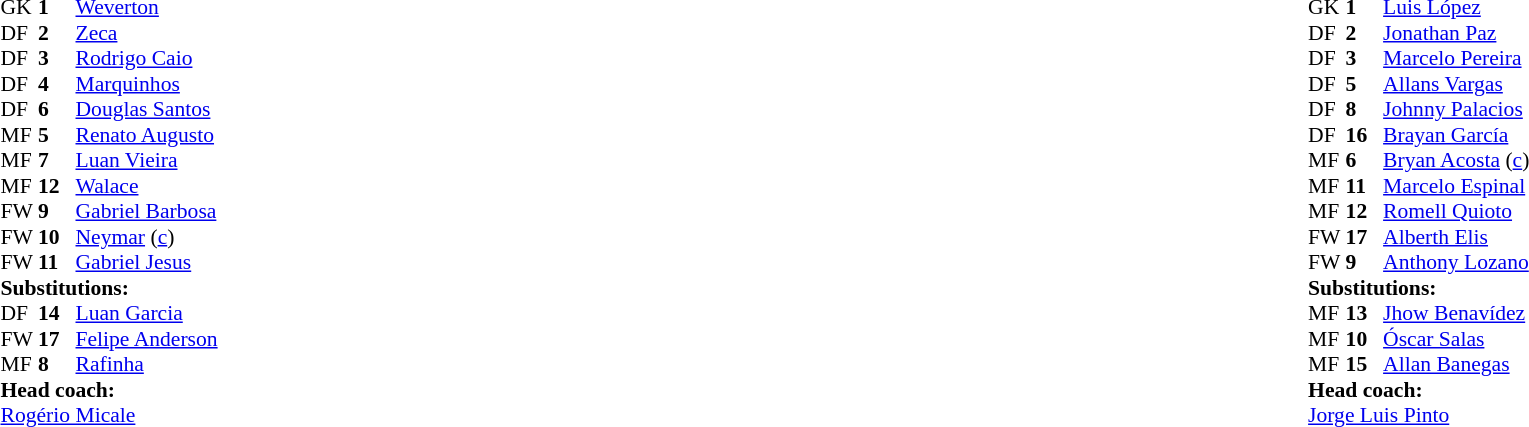<table width="100%">
<tr>
<td valign="top" width="50%"><br><table style="font-size: 90%" cellspacing="0" cellpadding="0">
<tr>
<th width="25"></th>
<th width="25"></th>
</tr>
<tr>
<td>GK</td>
<td><strong>1</strong></td>
<td><a href='#'>Weverton</a></td>
</tr>
<tr>
<td>DF</td>
<td><strong>2</strong></td>
<td><a href='#'>Zeca</a></td>
</tr>
<tr>
<td>DF</td>
<td><strong>3</strong></td>
<td><a href='#'>Rodrigo Caio</a></td>
<td></td>
<td></td>
</tr>
<tr>
<td>DF</td>
<td><strong>4</strong></td>
<td><a href='#'>Marquinhos</a></td>
</tr>
<tr>
<td>DF</td>
<td><strong>6</strong></td>
<td><a href='#'>Douglas Santos</a></td>
</tr>
<tr>
<td>MF</td>
<td><strong>5</strong></td>
<td><a href='#'>Renato Augusto</a></td>
<td></td>
<td></td>
</tr>
<tr>
<td>MF</td>
<td><strong>7</strong></td>
<td><a href='#'>Luan Vieira</a></td>
</tr>
<tr>
<td>MF</td>
<td><strong>12</strong></td>
<td><a href='#'>Walace</a></td>
</tr>
<tr>
<td>FW</td>
<td><strong>9</strong></td>
<td><a href='#'>Gabriel Barbosa</a></td>
</tr>
<tr>
<td>FW</td>
<td><strong>10</strong></td>
<td><a href='#'>Neymar</a> (<a href='#'>c</a>)</td>
</tr>
<tr>
<td>FW</td>
<td><strong>11</strong></td>
<td><a href='#'>Gabriel Jesus</a></td>
<td></td>
<td></td>
</tr>
<tr>
<td colspan=3><strong>Substitutions:</strong></td>
</tr>
<tr>
<td>DF</td>
<td><strong>14</strong></td>
<td><a href='#'>Luan Garcia</a></td>
<td></td>
<td></td>
</tr>
<tr>
<td>FW</td>
<td><strong>17</strong></td>
<td><a href='#'>Felipe Anderson</a></td>
<td></td>
<td></td>
</tr>
<tr>
<td>MF</td>
<td><strong>8</strong></td>
<td><a href='#'>Rafinha</a></td>
<td></td>
<td></td>
</tr>
<tr>
<td colspan=3><strong>Head coach:</strong></td>
</tr>
<tr>
<td colspan=3><a href='#'>Rogério Micale</a></td>
</tr>
</table>
</td>
<td valign="top"></td>
<td valign="top" width="50%"><br><table style="font-size: 90%" cellspacing="0" cellpadding="0" align="center">
<tr>
<th width="25"></th>
<th width="25"></th>
</tr>
<tr>
<td>GK</td>
<td><strong>1</strong></td>
<td><a href='#'>Luis López</a></td>
</tr>
<tr>
<td>DF</td>
<td><strong>2</strong></td>
<td><a href='#'>Jonathan Paz</a></td>
<td></td>
</tr>
<tr>
<td>DF</td>
<td><strong>3</strong></td>
<td><a href='#'>Marcelo Pereira</a></td>
</tr>
<tr>
<td>DF</td>
<td><strong>5</strong></td>
<td><a href='#'>Allans Vargas</a></td>
<td></td>
<td></td>
</tr>
<tr>
<td>DF</td>
<td><strong>8</strong></td>
<td><a href='#'>Johnny Palacios</a></td>
<td></td>
</tr>
<tr>
<td>DF</td>
<td><strong>16</strong></td>
<td><a href='#'>Brayan García</a></td>
</tr>
<tr>
<td>MF</td>
<td><strong>6</strong></td>
<td><a href='#'>Bryan Acosta</a> (<a href='#'>c</a>)</td>
<td></td>
<td></td>
</tr>
<tr>
<td>MF</td>
<td><strong>11</strong></td>
<td><a href='#'>Marcelo Espinal</a></td>
<td></td>
</tr>
<tr>
<td>MF</td>
<td><strong>12</strong></td>
<td><a href='#'>Romell Quioto</a></td>
</tr>
<tr>
<td>FW</td>
<td><strong>17</strong></td>
<td><a href='#'>Alberth Elis</a></td>
</tr>
<tr>
<td>FW</td>
<td><strong>9</strong></td>
<td><a href='#'>Anthony Lozano</a></td>
<td></td>
<td></td>
</tr>
<tr>
<td colspan=3><strong>Substitutions:</strong></td>
</tr>
<tr>
<td>MF</td>
<td><strong>13</strong></td>
<td><a href='#'>Jhow Benavídez</a></td>
<td></td>
<td></td>
</tr>
<tr>
<td>MF</td>
<td><strong>10</strong></td>
<td><a href='#'>Óscar Salas</a></td>
<td></td>
<td></td>
</tr>
<tr>
<td>MF</td>
<td><strong>15</strong></td>
<td><a href='#'>Allan Banegas</a></td>
<td></td>
<td></td>
</tr>
<tr>
<td colspan=3><strong>Head coach:</strong></td>
</tr>
<tr>
<td colspan=3><a href='#'>Jorge Luis Pinto</a></td>
</tr>
</table>
</td>
</tr>
</table>
